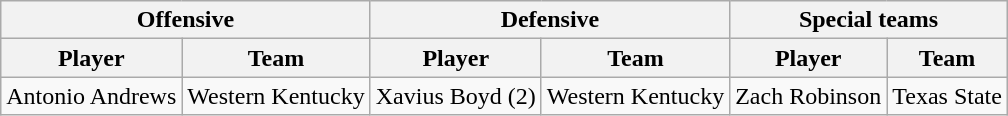<table class="wikitable">
<tr>
<th colspan="2">Offensive</th>
<th colspan="2">Defensive</th>
<th colspan="2">Special teams</th>
</tr>
<tr>
<th>Player</th>
<th>Team</th>
<th>Player</th>
<th>Team</th>
<th>Player</th>
<th>Team</th>
</tr>
<tr>
<td>Antonio Andrews</td>
<td>Western Kentucky</td>
<td>Xavius Boyd (2)</td>
<td>Western Kentucky</td>
<td>Zach Robinson</td>
<td>Texas State</td>
</tr>
</table>
